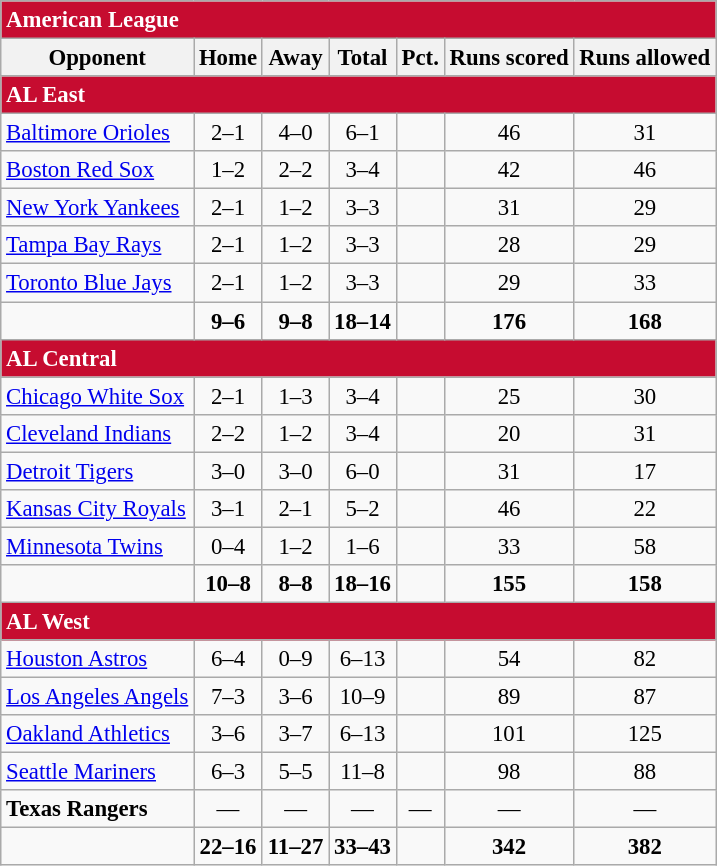<table class="wikitable" style="font-size: 95%; text-align: center">
<tr>
<td colspan="7" style="text-align:left; background:#c60c30;color:#fff"><strong>American League</strong></td>
</tr>
<tr>
<th>Opponent</th>
<th>Home</th>
<th>Away</th>
<th>Total</th>
<th>Pct.</th>
<th>Runs scored</th>
<th>Runs allowed</th>
</tr>
<tr>
<td colspan="7" style="text-align:left; background:#c60c30;color:#fff"><strong>AL East</strong></td>
</tr>
<tr>
<td style="text-align:left"><a href='#'>Baltimore Orioles</a></td>
<td>2–1</td>
<td>4–0</td>
<td>6–1</td>
<td></td>
<td>46</td>
<td>31</td>
</tr>
<tr>
<td style="text-align:left"><a href='#'>Boston Red Sox</a></td>
<td>1–2</td>
<td>2–2</td>
<td>3–4</td>
<td></td>
<td>42</td>
<td>46</td>
</tr>
<tr>
<td style="text-align:left"><a href='#'>New York Yankees</a></td>
<td>2–1</td>
<td>1–2</td>
<td>3–3</td>
<td></td>
<td>31</td>
<td>29</td>
</tr>
<tr>
<td style="text-align:left"><a href='#'>Tampa Bay Rays</a></td>
<td>2–1</td>
<td>1–2</td>
<td>3–3</td>
<td></td>
<td>28</td>
<td>29</td>
</tr>
<tr>
<td style="text-align:left"><a href='#'>Toronto Blue Jays</a></td>
<td>2–1</td>
<td>1–2</td>
<td>3–3</td>
<td></td>
<td>29</td>
<td>33</td>
</tr>
<tr style="font-weight:bold">
<td></td>
<td>9–6</td>
<td>9–8</td>
<td>18–14</td>
<td></td>
<td>176</td>
<td>168</td>
</tr>
<tr>
<td colspan="7" style="text-align:left; background:#c60c30;color:#fff"><strong>AL Central</strong></td>
</tr>
<tr>
<td style="text-align:left"><a href='#'>Chicago White Sox</a></td>
<td>2–1</td>
<td>1–3</td>
<td>3–4</td>
<td></td>
<td>25</td>
<td>30</td>
</tr>
<tr>
<td style="text-align:left"><a href='#'>Cleveland Indians</a></td>
<td>2–2</td>
<td>1–2</td>
<td>3–4</td>
<td></td>
<td>20</td>
<td>31</td>
</tr>
<tr>
<td style="text-align:left"><a href='#'>Detroit Tigers</a></td>
<td>3–0</td>
<td>3–0</td>
<td>6–0</td>
<td></td>
<td>31</td>
<td>17</td>
</tr>
<tr>
<td style="text-align:left"><a href='#'>Kansas City Royals</a></td>
<td>3–1</td>
<td>2–1</td>
<td>5–2</td>
<td></td>
<td>46</td>
<td>22</td>
</tr>
<tr>
<td style="text-align:left"><a href='#'>Minnesota Twins</a></td>
<td>0–4</td>
<td>1–2</td>
<td>1–6</td>
<td></td>
<td>33</td>
<td>58</td>
</tr>
<tr style="font-weight:bold">
<td></td>
<td>10–8</td>
<td>8–8</td>
<td>18–16</td>
<td></td>
<td>155</td>
<td>158</td>
</tr>
<tr>
<td colspan="7" style="text-align:left; background:#c60c30;color:#fff"><strong>AL West</strong></td>
</tr>
<tr>
<td style="text-align:left"><a href='#'>Houston Astros</a></td>
<td>6–4</td>
<td>0–9</td>
<td>6–13</td>
<td></td>
<td>54</td>
<td>82</td>
</tr>
<tr>
<td style="text-align:left"><a href='#'>Los Angeles Angels</a></td>
<td>7–3</td>
<td>3–6</td>
<td>10–9</td>
<td></td>
<td>89</td>
<td>87</td>
</tr>
<tr>
<td style="text-align:left"><a href='#'>Oakland Athletics</a></td>
<td>3–6</td>
<td>3–7</td>
<td>6–13</td>
<td></td>
<td>101</td>
<td>125</td>
</tr>
<tr>
<td style="text-align:left"><a href='#'>Seattle Mariners</a></td>
<td>6–3</td>
<td>5–5</td>
<td>11–8</td>
<td></td>
<td>98</td>
<td>88</td>
</tr>
<tr>
<td style="text-align:left"><strong>Texas Rangers</strong></td>
<td>—</td>
<td>—</td>
<td>—</td>
<td>—</td>
<td>—</td>
<td>—</td>
</tr>
<tr style="font-weight:bold">
<td></td>
<td>22–16</td>
<td>11–27</td>
<td>33–43</td>
<td></td>
<td>342</td>
<td>382</td>
</tr>
</table>
